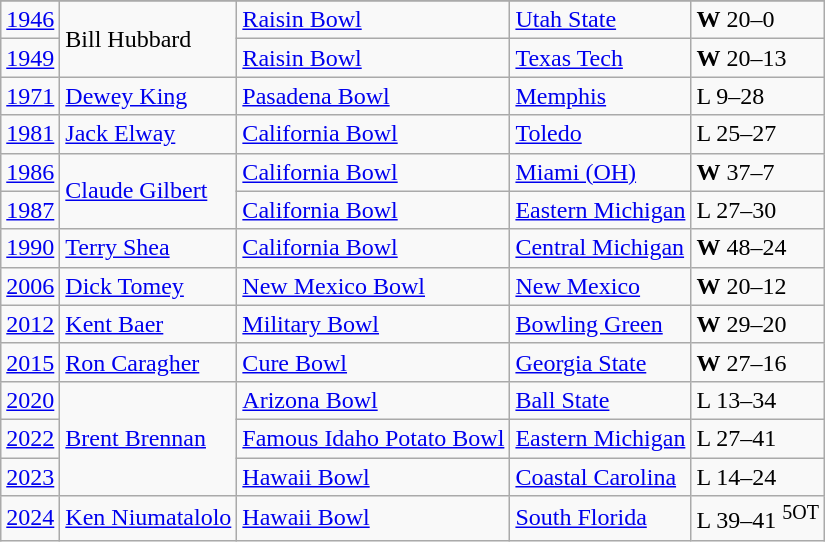<table class="wikitable" style="text-align:left;">
<tr>
</tr>
<tr>
<td><a href='#'>1946</a></td>
<td rowspan="2">Bill Hubbard</td>
<td><a href='#'>Raisin Bowl</a></td>
<td><a href='#'>Utah State</a></td>
<td><strong>W</strong> 20–0</td>
</tr>
<tr>
<td><a href='#'>1949</a></td>
<td><a href='#'>Raisin Bowl</a></td>
<td><a href='#'>Texas Tech</a></td>
<td><strong>W</strong> 20–13</td>
</tr>
<tr>
<td><a href='#'>1971</a></td>
<td><a href='#'>Dewey King</a></td>
<td><a href='#'>Pasadena Bowl</a></td>
<td><a href='#'>Memphis</a></td>
<td>L 9–28</td>
</tr>
<tr>
<td><a href='#'>1981</a></td>
<td><a href='#'>Jack Elway</a></td>
<td><a href='#'>California Bowl</a></td>
<td><a href='#'>Toledo</a></td>
<td>L 25–27</td>
</tr>
<tr>
<td><a href='#'>1986</a></td>
<td rowspan="2"><a href='#'>Claude Gilbert</a></td>
<td><a href='#'>California Bowl</a></td>
<td><a href='#'>Miami (OH)</a></td>
<td><strong>W</strong> 37–7</td>
</tr>
<tr>
<td><a href='#'>1987</a></td>
<td><a href='#'>California Bowl</a></td>
<td><a href='#'>Eastern Michigan</a></td>
<td>L 27–30</td>
</tr>
<tr>
<td><a href='#'>1990</a></td>
<td><a href='#'>Terry Shea</a></td>
<td><a href='#'>California Bowl</a></td>
<td><a href='#'>Central Michigan</a></td>
<td><strong>W</strong> 48–24</td>
</tr>
<tr>
<td><a href='#'>2006</a></td>
<td><a href='#'>Dick Tomey</a></td>
<td><a href='#'>New Mexico Bowl</a></td>
<td><a href='#'>New Mexico</a></td>
<td><strong>W</strong> 20–12</td>
</tr>
<tr>
<td><a href='#'>2012</a></td>
<td><a href='#'>Kent Baer</a></td>
<td><a href='#'>Military Bowl</a></td>
<td><a href='#'>Bowling Green</a></td>
<td><strong>W</strong> 29–20</td>
</tr>
<tr>
<td><a href='#'>2015</a></td>
<td><a href='#'>Ron Caragher</a></td>
<td><a href='#'>Cure Bowl</a></td>
<td><a href='#'>Georgia State</a></td>
<td><strong>W</strong> 27–16</td>
</tr>
<tr>
<td><a href='#'>2020</a></td>
<td rowspan="3"><a href='#'>Brent Brennan</a></td>
<td><a href='#'>Arizona Bowl</a></td>
<td><a href='#'>Ball State</a></td>
<td>L 13–34</td>
</tr>
<tr>
<td><a href='#'>2022</a></td>
<td><a href='#'>Famous Idaho Potato Bowl</a></td>
<td><a href='#'>Eastern Michigan</a></td>
<td>L 27–41</td>
</tr>
<tr>
<td><a href='#'>2023</a></td>
<td><a href='#'>Hawaii Bowl</a></td>
<td><a href='#'>Coastal Carolina</a></td>
<td>L 14–24</td>
</tr>
<tr>
<td><a href='#'>2024</a></td>
<td><a href='#'>Ken Niumatalolo</a></td>
<td><a href='#'>Hawaii Bowl</a></td>
<td><a href='#'>South Florida</a></td>
<td>L 39–41 <sup>5OT</sup></td>
</tr>
</table>
